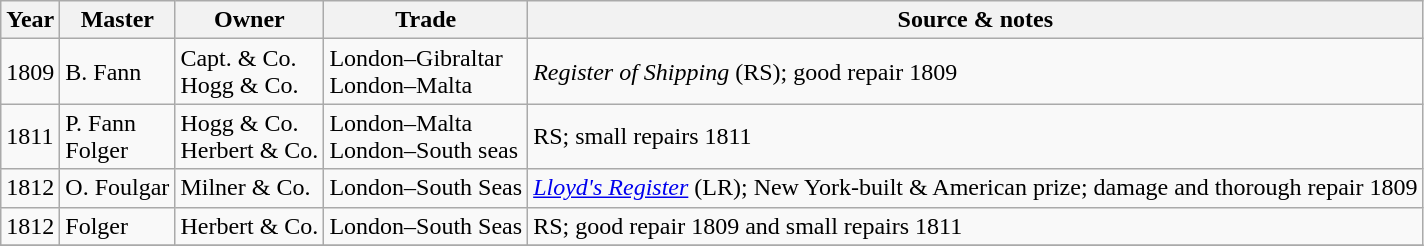<table class="sortable wikitable">
<tr>
<th>Year</th>
<th>Master</th>
<th>Owner</th>
<th>Trade</th>
<th>Source & notes</th>
</tr>
<tr>
<td>1809</td>
<td>B. Fann</td>
<td>Capt. & Co.<br>Hogg & Co.</td>
<td>London–Gibraltar<br>London–Malta</td>
<td><em>Register of Shipping</em> (RS); good repair 1809</td>
</tr>
<tr>
<td>1811</td>
<td>P. Fann<br>Folger</td>
<td>Hogg & Co.<br>Herbert & Co.</td>
<td>London–Malta<br>London–South seas</td>
<td>RS; small repairs 1811</td>
</tr>
<tr>
<td>1812</td>
<td>O. Foulgar</td>
<td>Milner & Co.</td>
<td>London–South Seas</td>
<td><em><a href='#'>Lloyd's Register</a></em> (LR); New York-built & American prize; damage and thorough repair 1809</td>
</tr>
<tr>
<td>1812</td>
<td>Folger</td>
<td>Herbert & Co.</td>
<td>London–South Seas</td>
<td>RS; good repair 1809 and small repairs 1811</td>
</tr>
<tr>
</tr>
</table>
